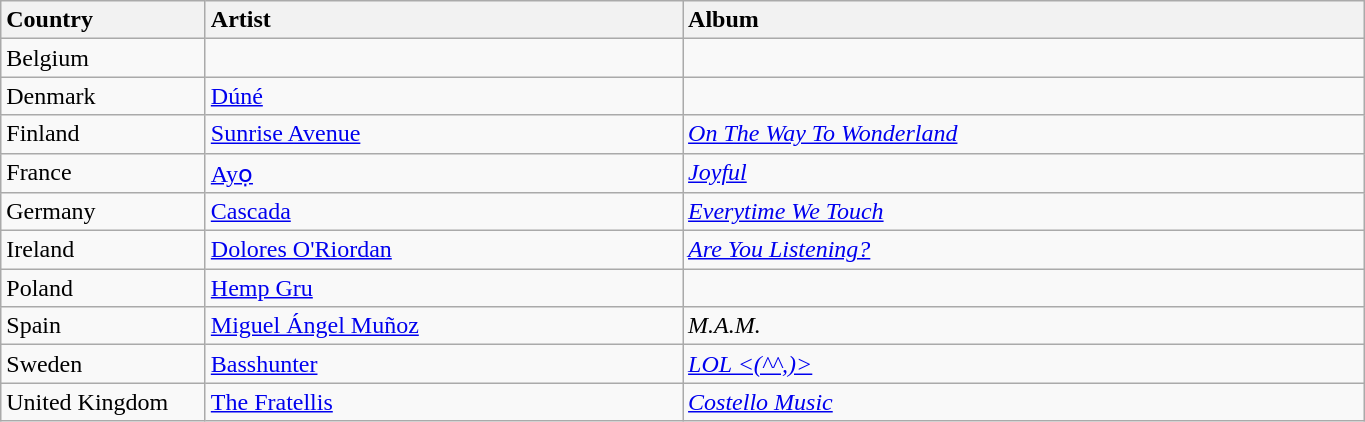<table class="wikitable" style="width:72%;">
<tr>
<th style="width:15%; text-align:left;">Country</th>
<th style="width:35%; text-align:left;">Artist</th>
<th style="width:50%; text-align:left;">Album</th>
</tr>
<tr>
<td>Belgium</td>
<td></td>
<td></td>
</tr>
<tr>
<td>Denmark</td>
<td><a href='#'>Dúné</a></td>
<td></td>
</tr>
<tr>
<td>Finland</td>
<td><a href='#'>Sunrise Avenue</a></td>
<td><em><a href='#'>On The Way To Wonderland</a></em></td>
</tr>
<tr>
<td>France</td>
<td><a href='#'>Ayọ</a></td>
<td><em><a href='#'>Joyful</a></em></td>
</tr>
<tr>
<td>Germany</td>
<td><a href='#'>Cascada</a></td>
<td><em><a href='#'>Everytime We Touch</a></em></td>
</tr>
<tr>
<td>Ireland</td>
<td><a href='#'>Dolores O'Riordan</a></td>
<td><em><a href='#'>Are You Listening?</a></em></td>
</tr>
<tr>
<td>Poland</td>
<td><a href='#'>Hemp Gru</a></td>
<td></td>
</tr>
<tr '>
<td>Spain</td>
<td><a href='#'>Miguel Ángel Muñoz</a></td>
<td><em>M.A.M.</em></td>
</tr>
<tr>
<td>Sweden</td>
<td><a href='#'>Basshunter</a></td>
<td><em><a href='#'>LOL <(^^,)></a></em></td>
</tr>
<tr>
<td>United Kingdom</td>
<td><a href='#'>The Fratellis</a></td>
<td><em><a href='#'>Costello Music</a></em></td>
</tr>
</table>
